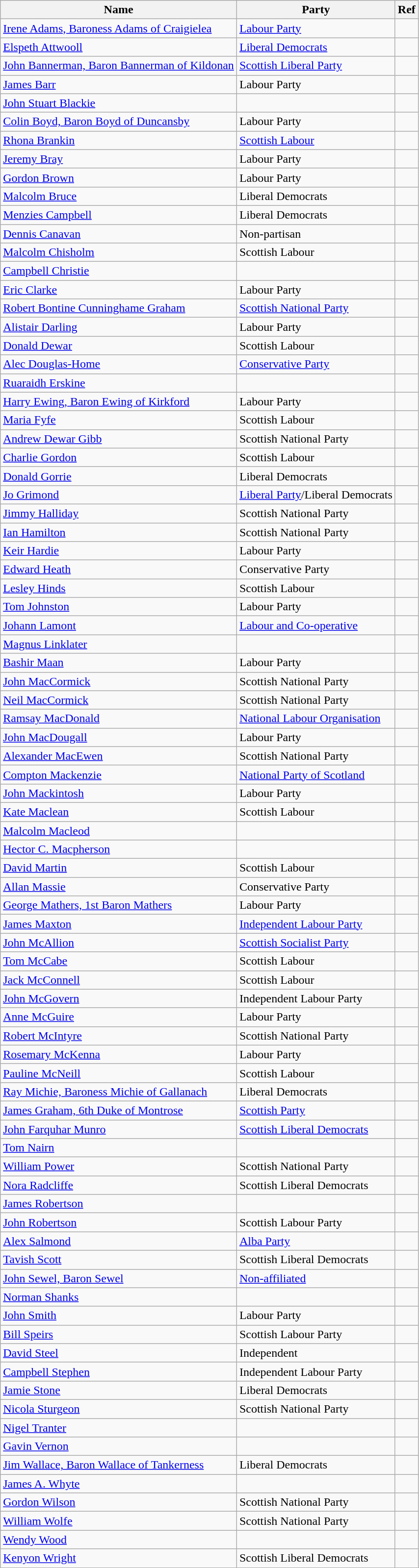<table class="wikitable sortable">
<tr>
<th>Name</th>
<th>Party</th>
<th class="unsortable">Ref</th>
</tr>
<tr>
<td><a href='#'>Irene Adams, Baroness Adams of Craigielea</a></td>
<td><a href='#'>Labour Party</a></td>
<td></td>
</tr>
<tr>
<td><a href='#'>Elspeth Attwooll</a></td>
<td><a href='#'>Liberal Democrats</a></td>
<td></td>
</tr>
<tr>
<td><a href='#'>John Bannerman, Baron Bannerman of Kildonan</a></td>
<td><a href='#'>Scottish Liberal Party</a></td>
<td></td>
</tr>
<tr>
<td><a href='#'>James Barr</a></td>
<td>Labour Party</td>
<td></td>
</tr>
<tr>
<td><a href='#'>John Stuart Blackie</a></td>
<td></td>
<td></td>
</tr>
<tr>
<td><a href='#'>Colin Boyd, Baron Boyd of Duncansby</a></td>
<td>Labour Party</td>
<td></td>
</tr>
<tr>
<td><a href='#'>Rhona Brankin</a></td>
<td><a href='#'>Scottish Labour</a></td>
<td></td>
</tr>
<tr>
<td><a href='#'>Jeremy Bray</a></td>
<td>Labour Party</td>
<td></td>
</tr>
<tr>
<td><a href='#'>Gordon Brown</a></td>
<td>Labour Party</td>
<td></td>
</tr>
<tr>
<td><a href='#'>Malcolm Bruce</a></td>
<td>Liberal Democrats</td>
<td></td>
</tr>
<tr>
<td><a href='#'>Menzies Campbell</a></td>
<td>Liberal Democrats</td>
<td></td>
</tr>
<tr>
<td><a href='#'>Dennis Canavan</a></td>
<td>Non-partisan</td>
<td></td>
</tr>
<tr>
<td><a href='#'>Malcolm Chisholm</a></td>
<td>Scottish Labour</td>
<td></td>
</tr>
<tr>
<td><a href='#'>Campbell Christie</a></td>
<td></td>
<td></td>
</tr>
<tr>
<td><a href='#'>Eric Clarke</a></td>
<td>Labour Party</td>
<td></td>
</tr>
<tr>
<td><a href='#'>Robert Bontine Cunninghame Graham</a></td>
<td><a href='#'>Scottish National Party</a></td>
<td></td>
</tr>
<tr>
<td><a href='#'>Alistair Darling</a></td>
<td>Labour Party</td>
<td></td>
</tr>
<tr>
<td><a href='#'>Donald Dewar</a></td>
<td>Scottish Labour</td>
<td></td>
</tr>
<tr>
<td><a href='#'>Alec Douglas-Home</a></td>
<td><a href='#'>Conservative Party</a></td>
<td></td>
</tr>
<tr>
<td><a href='#'>Ruaraidh Erskine</a></td>
<td></td>
<td></td>
</tr>
<tr>
<td><a href='#'>Harry Ewing, Baron Ewing of Kirkford</a></td>
<td>Labour Party</td>
<td></td>
</tr>
<tr>
<td><a href='#'>Maria Fyfe</a></td>
<td>Scottish Labour</td>
<td></td>
</tr>
<tr>
<td><a href='#'>Andrew Dewar Gibb</a></td>
<td>Scottish National Party</td>
<td></td>
</tr>
<tr>
<td><a href='#'>Charlie Gordon</a></td>
<td>Scottish Labour</td>
<td></td>
</tr>
<tr>
<td><a href='#'>Donald Gorrie</a></td>
<td>Liberal Democrats</td>
<td></td>
</tr>
<tr>
<td><a href='#'>Jo Grimond</a></td>
<td><a href='#'>Liberal Party</a>/Liberal Democrats</td>
<td></td>
</tr>
<tr>
<td><a href='#'>Jimmy Halliday</a></td>
<td>Scottish National Party</td>
<td></td>
</tr>
<tr>
<td><a href='#'>Ian Hamilton</a></td>
<td>Scottish National Party</td>
<td></td>
</tr>
<tr>
<td><a href='#'>Keir Hardie</a></td>
<td>Labour Party</td>
<td></td>
</tr>
<tr>
<td><a href='#'>Edward Heath</a></td>
<td>Conservative Party</td>
<td></td>
</tr>
<tr>
<td><a href='#'>Lesley Hinds</a></td>
<td>Scottish Labour</td>
<td></td>
</tr>
<tr>
<td><a href='#'>Tom Johnston</a></td>
<td>Labour Party</td>
<td></td>
</tr>
<tr>
<td><a href='#'>Johann Lamont</a></td>
<td><a href='#'>Labour and Co-operative</a></td>
<td></td>
</tr>
<tr>
<td><a href='#'>Magnus Linklater</a></td>
<td></td>
<td></td>
</tr>
<tr>
<td><a href='#'>Bashir Maan</a></td>
<td>Labour Party</td>
<td></td>
</tr>
<tr>
<td><a href='#'>John MacCormick</a></td>
<td>Scottish National Party</td>
<td></td>
</tr>
<tr>
<td><a href='#'>Neil MacCormick</a></td>
<td>Scottish National Party</td>
<td></td>
</tr>
<tr>
<td><a href='#'>Ramsay MacDonald</a></td>
<td><a href='#'>National Labour Organisation</a></td>
<td></td>
</tr>
<tr>
<td><a href='#'>John MacDougall</a></td>
<td>Labour Party</td>
<td></td>
</tr>
<tr>
<td><a href='#'>Alexander MacEwen</a></td>
<td>Scottish National Party</td>
<td></td>
</tr>
<tr>
<td><a href='#'>Compton Mackenzie</a></td>
<td><a href='#'>National Party of Scotland</a></td>
<td></td>
</tr>
<tr>
<td><a href='#'>John Mackintosh</a></td>
<td>Labour Party</td>
<td></td>
</tr>
<tr>
<td><a href='#'>Kate Maclean</a></td>
<td>Scottish Labour</td>
<td></td>
</tr>
<tr>
<td><a href='#'>Malcolm Macleod</a></td>
<td></td>
<td></td>
</tr>
<tr>
<td><a href='#'>Hector C. Macpherson</a></td>
<td></td>
<td></td>
</tr>
<tr>
<td><a href='#'>David Martin</a></td>
<td>Scottish Labour</td>
<td></td>
</tr>
<tr>
<td><a href='#'>Allan Massie</a></td>
<td>Conservative Party</td>
<td></td>
</tr>
<tr>
<td><a href='#'>George Mathers, 1st Baron Mathers</a></td>
<td>Labour Party</td>
<td></td>
</tr>
<tr>
<td><a href='#'>James Maxton</a></td>
<td><a href='#'>Independent Labour Party</a></td>
<td></td>
</tr>
<tr>
<td><a href='#'>John McAllion</a></td>
<td><a href='#'>Scottish Socialist Party</a></td>
<td></td>
</tr>
<tr>
<td><a href='#'>Tom McCabe</a></td>
<td>Scottish Labour</td>
<td></td>
</tr>
<tr>
<td><a href='#'>Jack McConnell</a></td>
<td>Scottish Labour</td>
<td></td>
</tr>
<tr>
<td><a href='#'>John McGovern</a></td>
<td>Independent Labour Party</td>
<td></td>
</tr>
<tr>
<td><a href='#'>Anne McGuire</a></td>
<td>Labour Party</td>
<td></td>
</tr>
<tr>
<td><a href='#'>Robert McIntyre</a></td>
<td>Scottish National Party</td>
<td></td>
</tr>
<tr>
<td><a href='#'>Rosemary McKenna</a></td>
<td>Labour Party</td>
<td></td>
</tr>
<tr>
<td><a href='#'>Pauline McNeill</a></td>
<td>Scottish Labour</td>
<td></td>
</tr>
<tr>
<td><a href='#'>Ray Michie, Baroness Michie of Gallanach</a></td>
<td>Liberal Democrats</td>
<td></td>
</tr>
<tr>
<td><a href='#'>James Graham, 6th Duke of Montrose</a></td>
<td><a href='#'>Scottish Party</a></td>
<td></td>
</tr>
<tr>
<td><a href='#'>John Farquhar Munro</a></td>
<td><a href='#'>Scottish Liberal Democrats</a></td>
<td></td>
</tr>
<tr>
<td><a href='#'>Tom Nairn</a></td>
<td></td>
<td></td>
</tr>
<tr>
<td><a href='#'>William Power</a></td>
<td>Scottish National Party</td>
<td></td>
</tr>
<tr>
<td><a href='#'>Nora Radcliffe</a></td>
<td>Scottish Liberal Democrats</td>
<td></td>
</tr>
<tr>
<td><a href='#'>James Robertson</a></td>
<td></td>
<td></td>
</tr>
<tr>
<td><a href='#'>John Robertson</a></td>
<td>Scottish Labour Party</td>
<td></td>
</tr>
<tr>
<td><a href='#'>Alex Salmond</a></td>
<td><a href='#'>Alba Party</a></td>
<td></td>
</tr>
<tr>
<td><a href='#'>Tavish Scott</a></td>
<td>Scottish Liberal Democrats</td>
<td></td>
</tr>
<tr>
<td><a href='#'>John Sewel, Baron Sewel</a></td>
<td><a href='#'>Non-affiliated</a></td>
<td></td>
</tr>
<tr>
<td><a href='#'>Norman Shanks</a></td>
<td></td>
<td></td>
</tr>
<tr>
<td><a href='#'>John Smith</a></td>
<td>Labour Party</td>
<td></td>
</tr>
<tr>
<td><a href='#'>Bill Speirs</a></td>
<td>Scottish Labour Party</td>
<td></td>
</tr>
<tr>
<td><a href='#'>David Steel</a></td>
<td>Independent</td>
<td></td>
</tr>
<tr>
<td><a href='#'>Campbell Stephen</a></td>
<td>Independent Labour Party</td>
<td></td>
</tr>
<tr>
<td><a href='#'>Jamie Stone</a></td>
<td>Liberal Democrats</td>
<td></td>
</tr>
<tr>
<td><a href='#'>Nicola Sturgeon</a></td>
<td>Scottish National Party</td>
<td></td>
</tr>
<tr>
<td><a href='#'>Nigel Tranter</a></td>
<td></td>
<td></td>
</tr>
<tr>
<td><a href='#'>Gavin Vernon</a></td>
<td></td>
<td></td>
</tr>
<tr>
<td><a href='#'>Jim Wallace, Baron Wallace of Tankerness</a></td>
<td>Liberal Democrats</td>
<td></td>
</tr>
<tr>
<td><a href='#'>James A. Whyte</a></td>
<td></td>
<td></td>
</tr>
<tr>
<td><a href='#'>Gordon Wilson</a></td>
<td>Scottish National Party</td>
<td></td>
</tr>
<tr>
<td><a href='#'>William Wolfe</a></td>
<td>Scottish National Party</td>
<td></td>
</tr>
<tr>
<td><a href='#'>Wendy Wood</a></td>
<td></td>
<td></td>
</tr>
<tr>
<td><a href='#'>Kenyon Wright</a></td>
<td>Scottish Liberal Democrats</td>
<td></td>
</tr>
</table>
